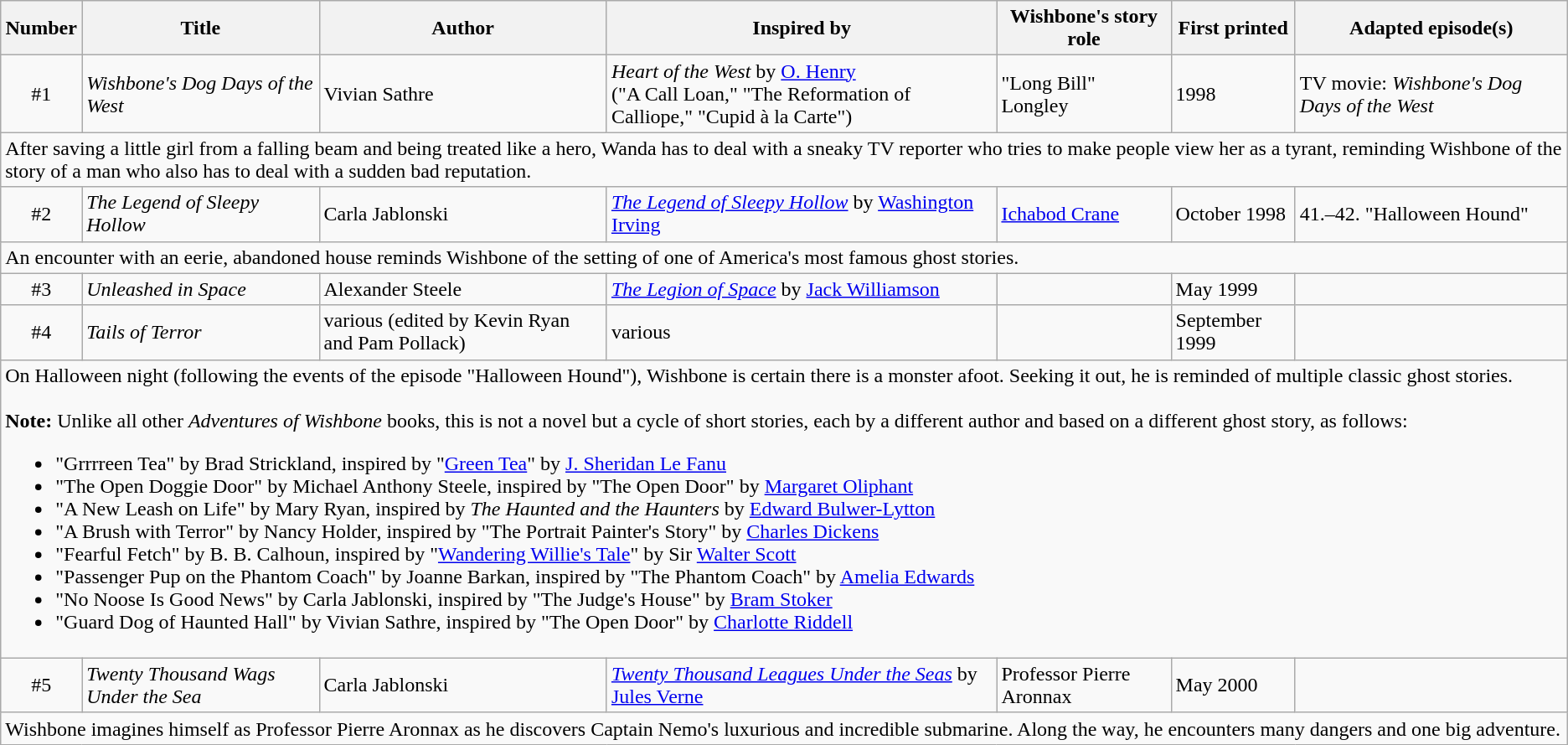<table class="wikitable"  border="1">
<tr>
<th>Number</th>
<th>Title</th>
<th>Author</th>
<th>Inspired by</th>
<th>Wishbone's story role</th>
<th>First printed</th>
<th>Adapted episode(s)</th>
</tr>
<tr>
<td align="center">#1</td>
<td><em>Wishbone's Dog Days of the West</em></td>
<td>Vivian Sathre</td>
<td><em>Heart of the West</em> by <a href='#'>O. Henry</a><br>("A Call Loan," "The Reformation of Calliope," "Cupid à la Carte")</td>
<td>"Long Bill" Longley</td>
<td>1998</td>
<td>TV movie: <em>Wishbone's Dog Days of the West</em></td>
</tr>
<tr>
<td colspan="7">After saving a little girl from a falling beam and being treated like a hero, Wanda has to deal with a sneaky TV reporter who tries to make people view her as a tyrant, reminding Wishbone of the story of a man who also has to deal with a sudden bad reputation.</td>
</tr>
<tr>
<td align="center">#2</td>
<td><em>The Legend of Sleepy Hollow</em></td>
<td>Carla Jablonski</td>
<td><em><a href='#'>The Legend of Sleepy Hollow</a></em> by <a href='#'>Washington Irving</a></td>
<td><a href='#'>Ichabod Crane</a></td>
<td>October 1998</td>
<td>41.–42. "Halloween Hound"</td>
</tr>
<tr>
<td colspan="7">An encounter with an eerie, abandoned house reminds Wishbone of the setting of one of America's most famous ghost stories.</td>
</tr>
<tr>
<td align="center">#3</td>
<td><em>Unleashed in Space</em></td>
<td>Alexander Steele</td>
<td><em><a href='#'>The Legion of Space</a></em> by <a href='#'>Jack Williamson</a></td>
<td></td>
<td>May 1999</td>
<td></td>
</tr>
<tr>
<td align="center">#4</td>
<td><em>Tails of Terror</em></td>
<td>various (edited by Kevin Ryan and Pam Pollack)</td>
<td>various</td>
<td></td>
<td>September 1999</td>
<td></td>
</tr>
<tr>
<td colspan="7">On Halloween night (following the events of the episode "Halloween Hound"), Wishbone is certain there is a monster afoot. Seeking it out, he is reminded of multiple classic ghost stories.<br><br><strong>Note:</strong> Unlike all other <em>Adventures of Wishbone</em> books, this is not a novel but a cycle of short stories, each by a different author and based on a different ghost story, as follows:<ul><li>"Grrrreen Tea" by Brad Strickland, inspired by "<a href='#'>Green Tea</a>" by <a href='#'>J. Sheridan Le Fanu</a></li><li>"The Open Doggie Door" by Michael Anthony Steele, inspired by "The Open Door" by <a href='#'>Margaret Oliphant</a></li><li>"A New Leash on Life" by Mary Ryan, inspired by <em>The Haunted and the Haunters</em> by <a href='#'>Edward Bulwer-Lytton</a></li><li>"A Brush with Terror" by Nancy Holder, inspired by "The Portrait Painter's Story" by <a href='#'>Charles Dickens</a></li><li>"Fearful Fetch" by B. B. Calhoun, inspired by "<a href='#'>Wandering Willie's Tale</a>" by Sir <a href='#'>Walter Scott</a></li><li>"Passenger Pup on the Phantom Coach" by Joanne Barkan, inspired by "The Phantom Coach" by <a href='#'>Amelia Edwards</a></li><li>"No Noose Is Good News" by Carla Jablonski, inspired by "The Judge's House" by <a href='#'>Bram Stoker</a></li><li>"Guard Dog of Haunted Hall" by Vivian Sathre, inspired by "The Open Door" by <a href='#'>Charlotte Riddell</a></li></ul></td>
</tr>
<tr>
<td align="center">#5</td>
<td><em>Twenty Thousand Wags Under the Sea</em></td>
<td>Carla Jablonski</td>
<td><em><a href='#'>Twenty Thousand Leagues Under the Seas</a></em> by <a href='#'>Jules Verne</a></td>
<td>Professor Pierre Aronnax</td>
<td>May 2000</td>
<td></td>
</tr>
<tr>
<td colspan="7">Wishbone imagines himself as Professor Pierre Aronnax as he discovers Captain Nemo's luxurious and incredible submarine. Along the way, he encounters many dangers and one big adventure.</td>
</tr>
</table>
